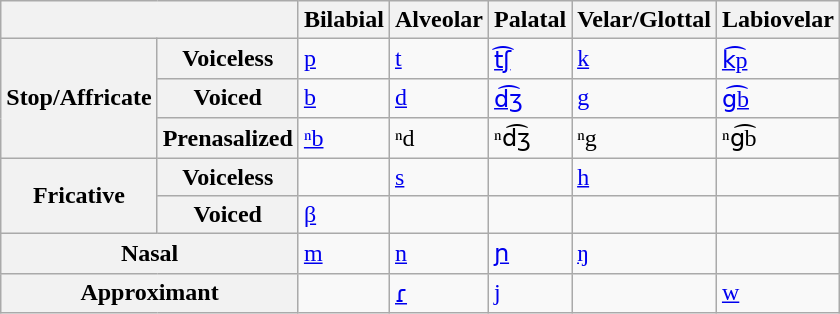<table class="wikitable">
<tr>
<th colspan="2"></th>
<th>Bilabial</th>
<th>Alveolar</th>
<th>Palatal</th>
<th>Velar/Glottal</th>
<th>Labiovelar</th>
</tr>
<tr>
<th rowspan="3">Stop/Affricate</th>
<th>Voiceless</th>
<td><a href='#'>p</a></td>
<td><a href='#'>t</a></td>
<td><a href='#'>t͡ʃ</a></td>
<td><a href='#'>k</a></td>
<td><a href='#'>k͡p</a></td>
</tr>
<tr>
<th>Voiced</th>
<td><a href='#'>b</a></td>
<td><a href='#'>d</a></td>
<td><a href='#'>d͡ʒ</a></td>
<td><a href='#'>g</a></td>
<td><a href='#'>g͡b</a></td>
</tr>
<tr>
<th>Prenasalized</th>
<td><a href='#'>ⁿb</a></td>
<td>ⁿd</td>
<td>ⁿd͡ʒ</td>
<td>ⁿg <ng></td>
<td>ⁿg͡b</td>
</tr>
<tr>
<th rowspan="2">Fricative</th>
<th>Voiceless</th>
<td></td>
<td><a href='#'>s</a></td>
<td></td>
<td><a href='#'>h</a></td>
<td></td>
</tr>
<tr>
<th>Voiced</th>
<td><a href='#'>β</a></td>
<td></td>
<td></td>
<td></td>
<td></td>
</tr>
<tr>
<th colspan="2">Nasal</th>
<td><a href='#'>m</a></td>
<td><a href='#'>n</a></td>
<td><a href='#'>ɲ</a> <ny></td>
<td><a href='#'>ŋ</a> <ng></td>
<td></td>
</tr>
<tr>
<th colspan="2">Approximant</th>
<td></td>
<td><a href='#'>ɾ</a></td>
<td><a href='#'>j</a></td>
<td></td>
<td><a href='#'>w</a></td>
</tr>
</table>
